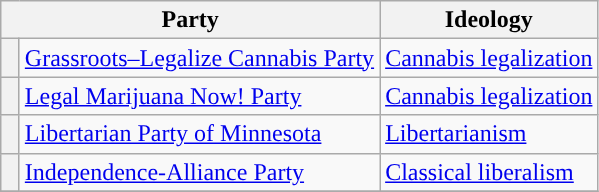<table class="wikitable sortable">
<tr>
<th colspan="2">Party</th>
<th class="unsortable">Ideology</th>
</tr>
<tr>
<th width="5px" style="background-color: "></th>
<td><a href='#'>Grassroots–Legalize Cannabis Party</a></td>
<td><a href='#'>Cannabis legalization</a></td>
</tr>
<tr>
<th width="5px" style="background-color: "></th>
<td><a href='#'>Legal Marijuana Now! Party</a></td>
<td><a href='#'>Cannabis legalization</a></td>
</tr>
<tr>
<th style="background-color: "></th>
<td><a href='#'>Libertarian Party of Minnesota</a></td>
<td><a href='#'>Libertarianism</a></td>
</tr>
<tr>
<th style="background-color: "></th>
<td><a href='#'>Independence-Alliance Party</a></td>
<td><a href='#'>Classical liberalism</a></td>
</tr>
<tr>
</tr>
</table>
